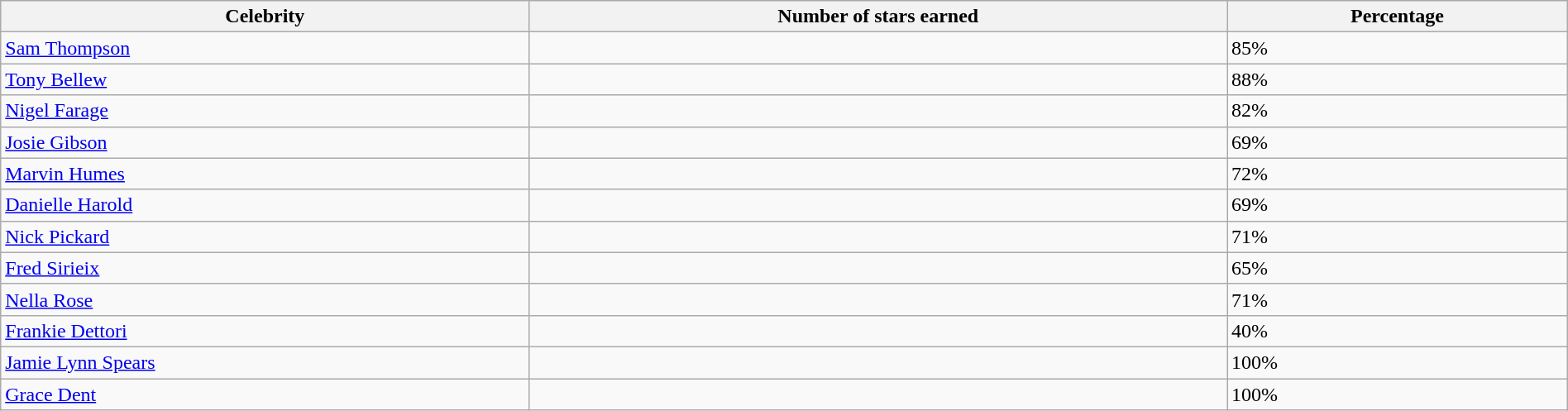<table class=wikitable style="width:100%">
<tr>
<th>Celebrity</th>
<th>Number of stars earned</th>
<th>Percentage</th>
</tr>
<tr>
<td><a href='#'>Sam Thompson</a></td>
<td></td>
<td>85%</td>
</tr>
<tr>
<td><a href='#'>Tony Bellew</a></td>
<td></td>
<td>88%</td>
</tr>
<tr>
<td><a href='#'>Nigel Farage</a></td>
<td></td>
<td>82%</td>
</tr>
<tr>
<td><a href='#'>Josie Gibson</a></td>
<td></td>
<td>69%</td>
</tr>
<tr>
<td><a href='#'>Marvin Humes</a></td>
<td></td>
<td>72%</td>
</tr>
<tr>
<td><a href='#'>Danielle Harold</a></td>
<td></td>
<td>69%</td>
</tr>
<tr>
<td><a href='#'>Nick Pickard</a></td>
<td></td>
<td>71%</td>
</tr>
<tr>
<td><a href='#'>Fred Sirieix</a></td>
<td></td>
<td>65%</td>
</tr>
<tr>
<td><a href='#'>Nella Rose</a></td>
<td></td>
<td>71%</td>
</tr>
<tr>
<td><a href='#'>Frankie Dettori</a></td>
<td></td>
<td>40%</td>
</tr>
<tr>
<td><a href='#'>Jamie Lynn Spears</a></td>
<td></td>
<td>100%</td>
</tr>
<tr>
<td><a href='#'>Grace Dent</a></td>
<td></td>
<td>100%</td>
</tr>
</table>
